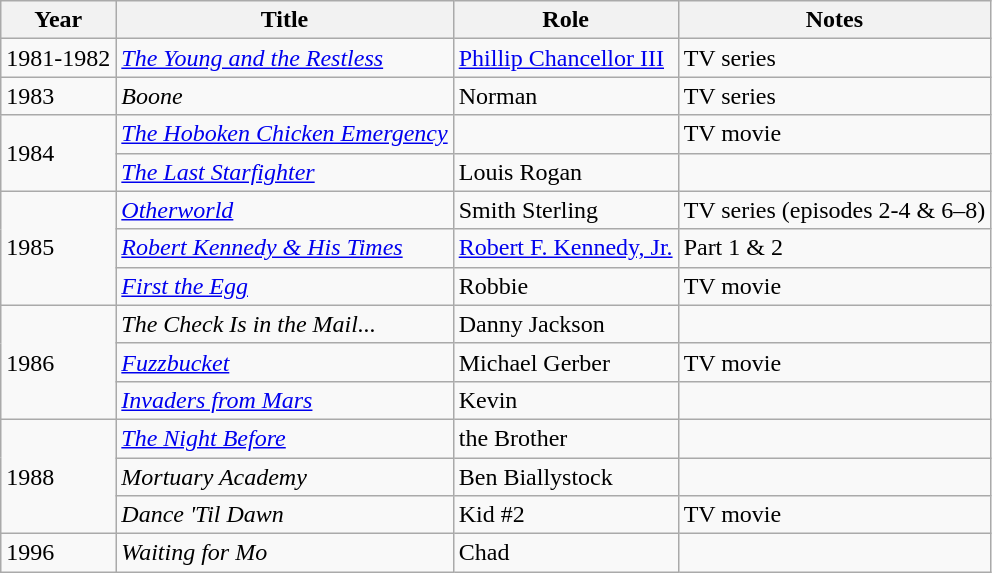<table class="wikitable sortable">
<tr>
<th>Year</th>
<th>Title</th>
<th>Role</th>
<th class = "unsortable">Notes</th>
</tr>
<tr>
<td>1981-1982</td>
<td><em><a href='#'>The Young and the Restless</a></em></td>
<td><a href='#'>Phillip Chancellor III</a></td>
<td>TV series</td>
</tr>
<tr>
<td>1983</td>
<td><em>Boone</em></td>
<td>Norman</td>
<td>TV series</td>
</tr>
<tr>
<td rowspan=2>1984</td>
<td><em><a href='#'>The Hoboken Chicken Emergency</a></em></td>
<td></td>
<td>TV movie</td>
</tr>
<tr>
<td><em><a href='#'>The Last Starfighter</a></em></td>
<td>Louis Rogan</td>
<td></td>
</tr>
<tr>
<td rowspan=3>1985</td>
<td><em><a href='#'>Otherworld</a></em></td>
<td>Smith Sterling</td>
<td>TV series (episodes 2-4 & 6–8)</td>
</tr>
<tr>
<td><em><a href='#'>Robert Kennedy & His Times</a></em></td>
<td><a href='#'>Robert F. Kennedy, Jr.</a></td>
<td>Part 1 & 2</td>
</tr>
<tr>
<td><em><a href='#'>First the Egg</a></em></td>
<td>Robbie</td>
<td>TV movie</td>
</tr>
<tr>
<td rowspan=3>1986</td>
<td><em>The Check Is in the Mail...</em></td>
<td>Danny Jackson</td>
<td></td>
</tr>
<tr>
<td><em><a href='#'>Fuzzbucket</a></em></td>
<td>Michael Gerber</td>
<td>TV movie</td>
</tr>
<tr>
<td><em><a href='#'>Invaders from Mars</a></em></td>
<td>Kevin</td>
<td></td>
</tr>
<tr>
<td rowspan=3>1988</td>
<td><em><a href='#'>The Night Before</a></em></td>
<td>the Brother</td>
<td></td>
</tr>
<tr>
<td><em>Mortuary Academy</em></td>
<td>Ben Biallystock</td>
<td></td>
</tr>
<tr>
<td><em>Dance 'Til Dawn</em></td>
<td>Kid #2</td>
<td>TV movie</td>
</tr>
<tr>
<td>1996</td>
<td><em>Waiting for Mo</em></td>
<td>Chad</td>
<td></td>
</tr>
</table>
